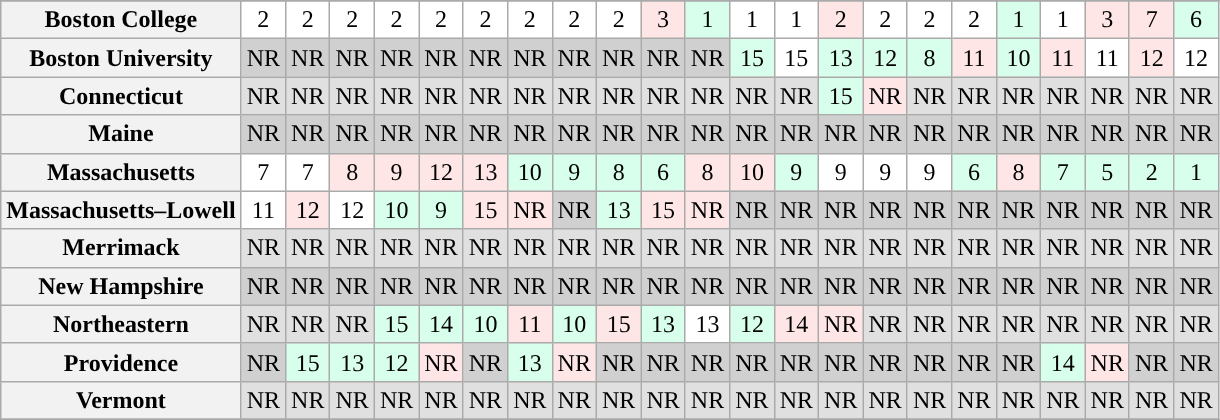<table class="wikitable sortable" style="text-align: center;">
<tr>
</tr>
<tr>
<th>Boston College</th>
<td bgcolor=FFFFFF>2</td>
<td bgcolor=FFFFFF>2</td>
<td bgcolor=FFFFFF>2</td>
<td bgcolor=FFFFFF>2</td>
<td bgcolor=FFFFFF>2</td>
<td bgcolor=FFFFFF>2</td>
<td bgcolor=FFFFFF>2</td>
<td bgcolor=FFFFFF>2</td>
<td bgcolor=FFFFFF>2</td>
<td bgcolor=FFE6E6>3</td>
<td bgcolor=D8FFEB>1</td>
<td bgcolor=FFFFFF>1</td>
<td bgcolor=FFFFFF>1</td>
<td bgcolor=FFE6E6>2</td>
<td bgcolor=FFFFFF>2</td>
<td bgcolor=FFFFFF>2</td>
<td bgcolor=FFFFFF>2</td>
<td bgcolor=D8FFEB>1</td>
<td bgcolor=FFFFFF>1</td>
<td bgcolor=FFE6E6>3</td>
<td bgcolor=FFE6E6>7</td>
<td bgcolor=D8FFEB>6</td>
</tr>
<tr bgcolor=f0f0f0>
<th>Boston University</th>
<td bgcolor=d0d0d0>NR</td>
<td bgcolor=d0d0d0>NR</td>
<td bgcolor=d0d0d0>NR</td>
<td bgcolor=d0d0d0>NR</td>
<td bgcolor=d0d0d0>NR</td>
<td bgcolor=d0d0d0>NR</td>
<td bgcolor=d0d0d0>NR</td>
<td bgcolor=d0d0d0>NR</td>
<td bgcolor=d0d0d0>NR</td>
<td bgcolor=d0d0d0>NR</td>
<td bgcolor=d0d0d0>NR</td>
<td bgcolor=D8FFEB>15</td>
<td bgcolor=FFFFFF>15</td>
<td bgcolor=D8FFEB>13</td>
<td bgcolor=D8FFEB>12</td>
<td bgcolor=D8FFEB>8</td>
<td bgcolor=FFE6E6>11</td>
<td bgcolor=D8FFEB>10</td>
<td bgcolor=FFE6E6>11</td>
<td bgcolor=FFFFFF>11</td>
<td bgcolor=FFE6E6>12</td>
<td bgcolor=FFFFFF>12</td>
</tr>
<tr>
<th>Connecticut</th>
<td bgcolor=e0e0e0>NR</td>
<td bgcolor=e0e0e0>NR</td>
<td bgcolor=e0e0e0>NR</td>
<td bgcolor=e0e0e0>NR</td>
<td bgcolor=e0e0e0>NR</td>
<td bgcolor=e0e0e0>NR</td>
<td bgcolor=e0e0e0>NR</td>
<td bgcolor=e0e0e0>NR</td>
<td bgcolor=e0e0e0>NR</td>
<td bgcolor=e0e0e0>NR</td>
<td bgcolor=e0e0e0>NR</td>
<td bgcolor=e0e0e0>NR</td>
<td bgcolor=e0e0e0>NR</td>
<td bgcolor=D8FFEB>15</td>
<td bgcolor=FFE6E6>NR</td>
<td bgcolor=e0e0e0>NR</td>
<td bgcolor=e0e0e0>NR</td>
<td bgcolor=e0e0e0>NR</td>
<td bgcolor=e0e0e0>NR</td>
<td bgcolor=e0e0e0>NR</td>
<td bgcolor=e0e0e0>NR</td>
<td bgcolor=e0e0e0>NR</td>
</tr>
<tr bgcolor=f0f0f0>
<th>Maine</th>
<td bgcolor=d0d0d0>NR</td>
<td bgcolor=d0d0d0>NR</td>
<td bgcolor=d0d0d0>NR</td>
<td bgcolor=d0d0d0>NR</td>
<td bgcolor=d0d0d0>NR</td>
<td bgcolor=d0d0d0>NR</td>
<td bgcolor=d0d0d0>NR</td>
<td bgcolor=d0d0d0>NR</td>
<td bgcolor=d0d0d0>NR</td>
<td bgcolor=d0d0d0>NR</td>
<td bgcolor=d0d0d0>NR</td>
<td bgcolor=d0d0d0>NR</td>
<td bgcolor=d0d0d0>NR</td>
<td bgcolor=d0d0d0>NR</td>
<td bgcolor=d0d0d0>NR</td>
<td bgcolor=d0d0d0>NR</td>
<td bgcolor=d0d0d0>NR</td>
<td bgcolor=d0d0d0>NR</td>
<td bgcolor=d0d0d0>NR</td>
<td bgcolor=d0d0d0>NR</td>
<td bgcolor=d0d0d0>NR</td>
<td bgcolor=d0d0d0>NR</td>
</tr>
<tr>
<th>Massachusetts</th>
<td bgcolor=FFFFFF>7</td>
<td bgcolor=FFFFFF>7</td>
<td bgcolor=FFE6E6>8</td>
<td bgcolor=FFE6E6>9</td>
<td bgcolor=FFE6E6>12</td>
<td bgcolor=FFE6E6>13</td>
<td bgcolor=D8FFEB>10</td>
<td bgcolor=D8FFEB>9</td>
<td bgcolor=D8FFEB>8</td>
<td bgcolor=D8FFEB>6</td>
<td bgcolor=FFE6E6>8</td>
<td bgcolor=FFE6E6>10</td>
<td bgcolor=D8FFEB>9</td>
<td bgcolor=FFFFFF>9</td>
<td bgcolor=FFFFFF>9</td>
<td bgcolor=FFFFFF>9</td>
<td bgcolor=D8FFEB>6</td>
<td bgcolor=FFE6E6>8</td>
<td bgcolor=D8FFEB>7</td>
<td bgcolor=D8FFEB>5</td>
<td bgcolor=D8FFEB>2</td>
<td bgcolor=D8FFEB>1</td>
</tr>
<tr bgcolor=f0f0f0>
<th>Massachusetts–Lowell</th>
<td bgcolor=FFFFFF>11</td>
<td bgcolor=FFE6E6>12</td>
<td bgcolor=FFFFFF>12</td>
<td bgcolor=D8FFEB>10</td>
<td bgcolor=D8FFEB>9</td>
<td bgcolor=FFE6E6>15</td>
<td bgcolor=FFE6E6>NR</td>
<td bgcolor=d0d0d0>NR</td>
<td bgcolor=D8FFEB>13</td>
<td bgcolor=FFE6E6>15</td>
<td bgcolor=FFE6E6>NR</td>
<td bgcolor=d0d0d0>NR</td>
<td bgcolor=d0d0d0>NR</td>
<td bgcolor=d0d0d0>NR</td>
<td bgcolor=d0d0d0>NR</td>
<td bgcolor=d0d0d0>NR</td>
<td bgcolor=d0d0d0>NR</td>
<td bgcolor=d0d0d0>NR</td>
<td bgcolor=d0d0d0>NR</td>
<td bgcolor=d0d0d0>NR</td>
<td bgcolor=d0d0d0>NR</td>
<td bgcolor=d0d0d0>NR</td>
</tr>
<tr>
<th>Merrimack</th>
<td bgcolor=e0e0e0>NR</td>
<td bgcolor=e0e0e0>NR</td>
<td bgcolor=e0e0e0>NR</td>
<td bgcolor=e0e0e0>NR</td>
<td bgcolor=e0e0e0>NR</td>
<td bgcolor=e0e0e0>NR</td>
<td bgcolor=e0e0e0>NR</td>
<td bgcolor=e0e0e0>NR</td>
<td bgcolor=e0e0e0>NR</td>
<td bgcolor=e0e0e0>NR</td>
<td bgcolor=e0e0e0>NR</td>
<td bgcolor=e0e0e0>NR</td>
<td bgcolor=e0e0e0>NR</td>
<td bgcolor=e0e0e0>NR</td>
<td bgcolor=e0e0e0>NR</td>
<td bgcolor=e0e0e0>NR</td>
<td bgcolor=e0e0e0>NR</td>
<td bgcolor=e0e0e0>NR</td>
<td bgcolor=e0e0e0>NR</td>
<td bgcolor=e0e0e0>NR</td>
<td bgcolor=e0e0e0>NR</td>
<td bgcolor=e0e0e0>NR</td>
</tr>
<tr bgcolor=f0f0f0>
<th>New Hampshire</th>
<td bgcolor=d0d0d0>NR</td>
<td bgcolor=d0d0d0>NR</td>
<td bgcolor=d0d0d0>NR</td>
<td bgcolor=d0d0d0>NR</td>
<td bgcolor=d0d0d0>NR</td>
<td bgcolor=d0d0d0>NR</td>
<td bgcolor=d0d0d0>NR</td>
<td bgcolor=d0d0d0>NR</td>
<td bgcolor=d0d0d0>NR</td>
<td bgcolor=d0d0d0>NR</td>
<td bgcolor=d0d0d0>NR</td>
<td bgcolor=d0d0d0>NR</td>
<td bgcolor=d0d0d0>NR</td>
<td bgcolor=d0d0d0>NR</td>
<td bgcolor=d0d0d0>NR</td>
<td bgcolor=d0d0d0>NR</td>
<td bgcolor=d0d0d0>NR</td>
<td bgcolor=d0d0d0>NR</td>
<td bgcolor=d0d0d0>NR</td>
<td bgcolor=d0d0d0>NR</td>
<td bgcolor=d0d0d0>NR</td>
<td bgcolor=d0d0d0>NR</td>
</tr>
<tr>
<th>Northeastern</th>
<td bgcolor=e0e0e0>NR</td>
<td bgcolor=e0e0e0>NR</td>
<td bgcolor=e0e0e0>NR</td>
<td bgcolor=D8FFEB>15</td>
<td bgcolor=D8FFEB>14</td>
<td bgcolor=D8FFEB>10</td>
<td bgcolor=FFE6E6>11</td>
<td bgcolor=D8FFEB>10</td>
<td bgcolor=FFE6E6>15</td>
<td bgcolor=D8FFEB>13</td>
<td bgcolor=FFFFFF>13</td>
<td bgcolor=D8FFEB>12</td>
<td bgcolor=FFE6E6>14</td>
<td bgcolor=FFE6E6>NR</td>
<td bgcolor=e0e0e0>NR</td>
<td bgcolor=e0e0e0>NR</td>
<td bgcolor=e0e0e0>NR</td>
<td bgcolor=e0e0e0>NR</td>
<td bgcolor=e0e0e0>NR</td>
<td bgcolor=e0e0e0>NR</td>
<td bgcolor=e0e0e0>NR</td>
<td bgcolor=e0e0e0>NR</td>
</tr>
<tr bgcolor=f0f0f0>
<th>Providence</th>
<td bgcolor=d0d0d0>NR</td>
<td bgcolor=D8FFEB>15</td>
<td bgcolor=D8FFEB>13</td>
<td bgcolor=D8FFEB>12</td>
<td bgcolor=FFE6E6>NR</td>
<td bgcolor=d0d0d0>NR</td>
<td bgcolor=D8FFEB>13</td>
<td bgcolor=FFE6E6>NR</td>
<td bgcolor=d0d0d0>NR</td>
<td bgcolor=d0d0d0>NR</td>
<td bgcolor=d0d0d0>NR</td>
<td bgcolor=d0d0d0>NR</td>
<td bgcolor=d0d0d0>NR</td>
<td bgcolor=d0d0d0>NR</td>
<td bgcolor=d0d0d0>NR</td>
<td bgcolor=d0d0d0>NR</td>
<td bgcolor=d0d0d0>NR</td>
<td bgcolor=d0d0d0>NR</td>
<td bgcolor=D8FFEB>14</td>
<td bgcolor=FFE6E6>NR</td>
<td bgcolor=d0d0d0>NR</td>
<td bgcolor=d0d0d0>NR</td>
</tr>
<tr>
<th>Vermont</th>
<td bgcolor=e0e0e0>NR</td>
<td bgcolor=e0e0e0>NR</td>
<td bgcolor=e0e0e0>NR</td>
<td bgcolor=e0e0e0>NR</td>
<td bgcolor=e0e0e0>NR</td>
<td bgcolor=e0e0e0>NR</td>
<td bgcolor=e0e0e0>NR</td>
<td bgcolor=e0e0e0>NR</td>
<td bgcolor=e0e0e0>NR</td>
<td bgcolor=e0e0e0>NR</td>
<td bgcolor=e0e0e0>NR</td>
<td bgcolor=e0e0e0>NR</td>
<td bgcolor=e0e0e0>NR</td>
<td bgcolor=e0e0e0>NR</td>
<td bgcolor=e0e0e0>NR</td>
<td bgcolor=e0e0e0>NR</td>
<td bgcolor=e0e0e0>NR</td>
<td bgcolor=e0e0e0>NR</td>
<td bgcolor=e0e0e0>NR</td>
<td bgcolor=e0e0e0>NR</td>
<td bgcolor=e0e0e0>NR</td>
<td bgcolor=e0e0e0>NR</td>
</tr>
<tr>
</tr>
</table>
